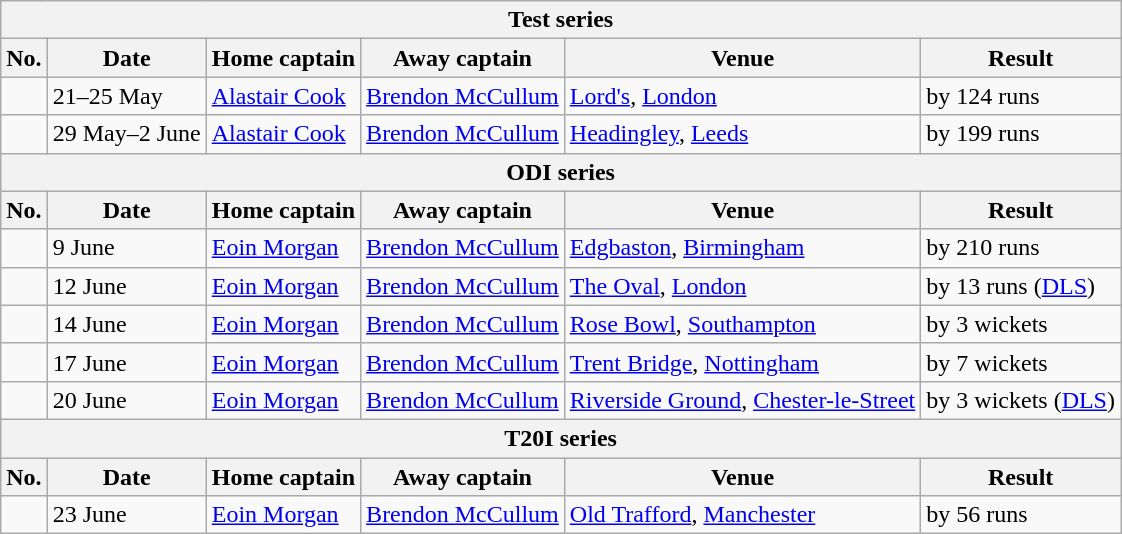<table class="wikitable">
<tr>
<th colspan="9">Test series</th>
</tr>
<tr>
<th>No.</th>
<th>Date</th>
<th>Home captain</th>
<th>Away captain</th>
<th>Venue</th>
<th>Result</th>
</tr>
<tr>
<td></td>
<td>21–25 May</td>
<td><a href='#'>Alastair Cook</a></td>
<td><a href='#'>Brendon McCullum</a></td>
<td><a href='#'>Lord's</a>, <a href='#'>London</a></td>
<td> by 124 runs</td>
</tr>
<tr>
<td></td>
<td>29 May–2 June</td>
<td><a href='#'>Alastair Cook</a></td>
<td><a href='#'>Brendon McCullum</a></td>
<td><a href='#'>Headingley</a>, <a href='#'>Leeds</a></td>
<td> by 199 runs</td>
</tr>
<tr>
<th colspan="9">ODI series</th>
</tr>
<tr>
<th>No.</th>
<th>Date</th>
<th>Home captain</th>
<th>Away captain</th>
<th>Venue</th>
<th>Result</th>
</tr>
<tr>
<td></td>
<td>9 June</td>
<td><a href='#'>Eoin Morgan</a></td>
<td><a href='#'>Brendon McCullum</a></td>
<td><a href='#'>Edgbaston</a>, <a href='#'>Birmingham</a></td>
<td> by 210 runs</td>
</tr>
<tr>
<td></td>
<td>12 June</td>
<td><a href='#'>Eoin Morgan</a></td>
<td><a href='#'>Brendon McCullum</a></td>
<td><a href='#'>The Oval</a>, <a href='#'>London</a></td>
<td> by 13 runs (<a href='#'>DLS</a>)</td>
</tr>
<tr>
<td></td>
<td>14 June</td>
<td><a href='#'>Eoin Morgan</a></td>
<td><a href='#'>Brendon McCullum</a></td>
<td><a href='#'>Rose Bowl</a>, <a href='#'>Southampton</a></td>
<td> by 3 wickets</td>
</tr>
<tr>
<td></td>
<td>17 June</td>
<td><a href='#'>Eoin Morgan</a></td>
<td><a href='#'>Brendon McCullum</a></td>
<td><a href='#'>Trent Bridge</a>, <a href='#'>Nottingham</a></td>
<td> by 7 wickets</td>
</tr>
<tr>
<td></td>
<td>20 June</td>
<td><a href='#'>Eoin Morgan</a></td>
<td><a href='#'>Brendon McCullum</a></td>
<td><a href='#'>Riverside Ground</a>, <a href='#'>Chester-le-Street</a></td>
<td> by 3 wickets (<a href='#'>DLS</a>)</td>
</tr>
<tr>
<th colspan="9">T20I series</th>
</tr>
<tr>
<th>No.</th>
<th>Date</th>
<th>Home captain</th>
<th>Away captain</th>
<th>Venue</th>
<th>Result</th>
</tr>
<tr>
<td></td>
<td>23 June</td>
<td><a href='#'>Eoin Morgan</a></td>
<td><a href='#'>Brendon McCullum</a></td>
<td><a href='#'>Old Trafford</a>, <a href='#'>Manchester</a></td>
<td> by 56 runs</td>
</tr>
</table>
